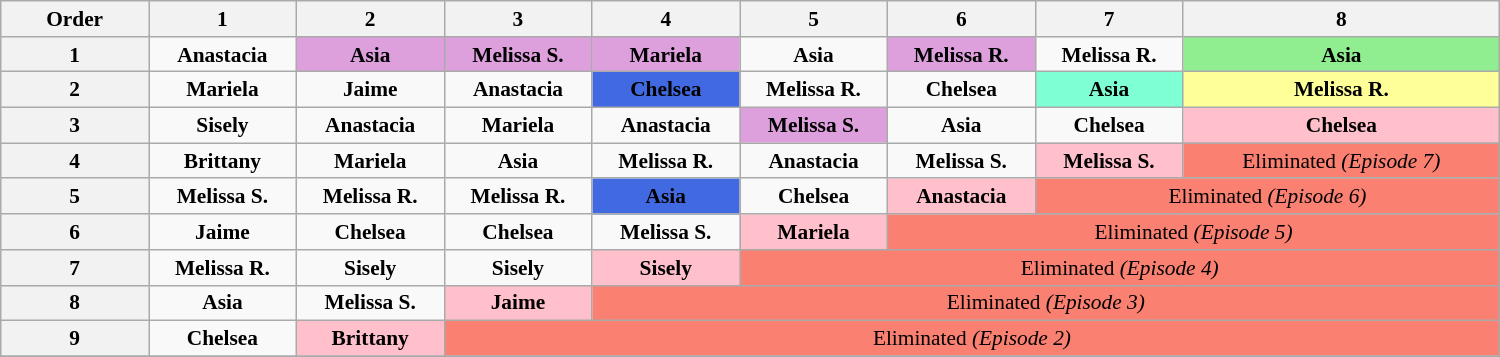<table class="wikitable" style="text-align:center; font-size:89%">
<tr>
<th style="width:7%" rowspan="1" scope="col">Order</th>
<th style="width:7%" rowspan="1" scope="col">1</th>
<th style="width:7%" rowspan="1" scope="col">2</th>
<th style="width:7%" rowspan="1" scope="col">3</th>
<th style="width:7%" rowspan="1" scope="col">4</th>
<th style="width:7%" rowspan="1" scope="col">5</th>
<th style="width:7%" rowspan="1" scope="col">6</th>
<th style="width:7%" rowspan="1" scope="col">7</th>
<th style="width:15%" rowspan="1" scope="col">8</th>
</tr>
<tr>
<th scope="row">1</th>
<td><strong>Anastacia</strong></td>
<td style="background:plum;"><strong>Asia</strong></td>
<td style="background:plum;"><strong>Melissa S.</strong></td>
<td style="background:plum;"><strong>Mariela</strong></td>
<td><strong>Asia</strong></td>
<td style="background:plum;"><strong>Melissa R.</strong></td>
<td><strong>Melissa R.</strong></td>
<td style="background:lightgreen;"><strong>Asia</strong></td>
</tr>
<tr>
<th scope="row">2</th>
<td><strong>Mariela</strong></td>
<td><strong>Jaime</strong></td>
<td><strong>Anastacia</strong></td>
<td style="background:royalblue;"><strong>Chelsea</strong></td>
<td><strong>Melissa R.</strong></td>
<td><strong>Chelsea</strong></td>
<td style="background:aquamarine;"><strong>Asia</strong></td>
<td style="background:#ff9;"><strong>Melissa R.</strong></td>
</tr>
<tr>
<th scope="row">3</th>
<td><strong>Sisely</strong></td>
<td><strong>Anastacia</strong></td>
<td><strong>Mariela</strong></td>
<td><strong>Anastacia</strong></td>
<td style="background:plum;"><strong>Melissa S.</strong></td>
<td><strong>Asia</strong></td>
<td><strong>Chelsea</strong></td>
<td style="background:pink;"><strong>Chelsea</strong></td>
</tr>
<tr>
<th scope="row">4</th>
<td><strong>Brittany</strong></td>
<td><strong>Mariela</strong></td>
<td><strong>Asia</strong></td>
<td><strong>Melissa R.</strong></td>
<td><strong>Anastacia</strong></td>
<td><strong>Melissa S.</strong></td>
<td style="background:pink;"><strong>Melissa S.</strong></td>
<td colspan="1" style="background:salmon">Eliminated <em>(Episode 7)</em></td>
</tr>
<tr>
<th scope="row">5</th>
<td><strong>Melissa S.</strong></td>
<td><strong>Melissa R.</strong></td>
<td><strong>Melissa R.</strong></td>
<td style="background:royalblue;"><strong>Asia</strong></td>
<td><strong>Chelsea</strong></td>
<td style="background:pink;"><strong>Anastacia</strong></td>
<td colspan="2" style="background:salmon">Eliminated <em>(Episode 6)</em></td>
</tr>
<tr>
<th scope="row">6</th>
<td><strong>Jaime</strong></td>
<td><strong>Chelsea</strong></td>
<td><strong>Chelsea</strong></td>
<td><strong>Melissa S.</strong></td>
<td style="background:pink;"><strong>Mariela</strong></td>
<td colspan="3" style="background:salmon">Eliminated <em>(Episode 5)</em></td>
</tr>
<tr>
<th scope="row">7</th>
<td><strong>Melissa R.</strong></td>
<td><strong>Sisely</strong></td>
<td><strong>Sisely</strong></td>
<td style="background:pink;"><strong>Sisely</strong></td>
<td colspan="4" style="background:salmon">Eliminated <em>(Episode 4)</em></td>
</tr>
<tr>
<th scope="row">8</th>
<td><strong>Asia</strong></td>
<td><strong>Melissa S.</strong></td>
<td style="background:pink;"><strong>Jaime</strong></td>
<td colspan="5" style="background:salmon">Eliminated <em>(Episode 3)</em></td>
</tr>
<tr>
<th scope="row">9</th>
<td><strong>Chelsea</strong></td>
<td style="background:pink;"><strong>Brittany</strong></td>
<td colspan="6" style="background:salmon">Eliminated <em>(Episode 2)</em></td>
</tr>
<tr>
</tr>
</table>
